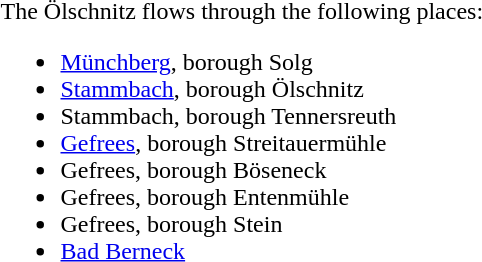<table>
<tr>
<td valign="top"><br>The Ölschnitz flows through the following places:<ul><li><a href='#'>Münchberg</a>, borough Solg</li><li><a href='#'>Stammbach</a>, borough Ölschnitz</li><li>Stammbach, borough Tennersreuth</li><li><a href='#'>Gefrees</a>, borough Streitauermühle</li><li>Gefrees, borough Böseneck</li><li>Gefrees, borough Entenmühle</li><li>Gefrees, borough Stein</li><li><a href='#'>Bad Berneck</a></li></ul></td>
<td valign="top"><br></td>
</tr>
</table>
